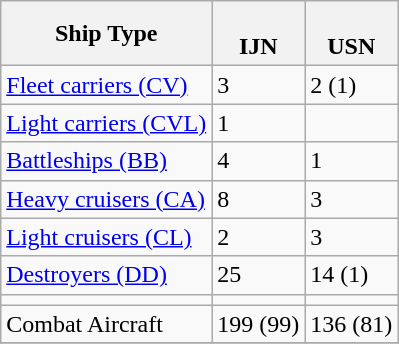<table class="wikitable">
<tr>
<th>Ship Type</th>
<th><br>IJN</th>
<th><br>USN</th>
</tr>
<tr>
<td><a href='#'>Fleet carriers (CV)</a></td>
<td>3</td>
<td>2 (1)</td>
</tr>
<tr>
<td><a href='#'>Light carriers (CVL)</a></td>
<td>1</td>
<td></td>
</tr>
<tr>
<td><a href='#'>Battleships (BB)</a></td>
<td>4</td>
<td>1</td>
</tr>
<tr>
<td><a href='#'>Heavy cruisers (CA)</a></td>
<td>8</td>
<td>3</td>
</tr>
<tr>
<td><a href='#'>Light cruisers (CL)</a></td>
<td>2</td>
<td>3</td>
</tr>
<tr>
<td><a href='#'>Destroyers (DD)</a></td>
<td>25</td>
<td>14 (1)</td>
</tr>
<tr>
<td></td>
<td></td>
<td></td>
</tr>
<tr>
<td>Combat Aircraft</td>
<td>199 (99)</td>
<td>136 (81)</td>
</tr>
<tr>
</tr>
</table>
